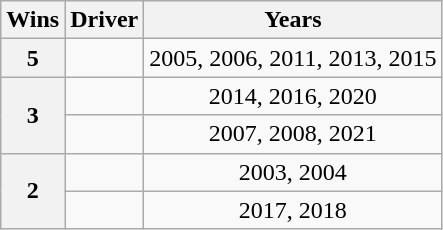<table class="sortable wikitable plainrowheaders" style="text-align:center">
<tr>
<th scope=col>Wins</th>
<th scope=col>Driver</th>
<th scope=col>Years</th>
</tr>
<tr>
<th>5</th>
<td></td>
<td>2005, 2006, 2011, 2013, 2015</td>
</tr>
<tr>
<th rowspan=2>3</th>
<td></td>
<td>2014, 2016, 2020</td>
</tr>
<tr>
<td></td>
<td>2007, 2008, 2021</td>
</tr>
<tr>
<th rowspan=3>2</th>
<td></td>
<td>2003, 2004</td>
</tr>
<tr>
<td></td>
<td>2017, 2018</td>
</tr>
</table>
